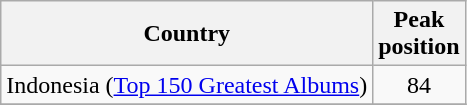<table class="wikitable sortable">
<tr>
<th>Country</th>
<th>Peak<br>position</th>
</tr>
<tr>
<td>Indonesia (<a href='#'>Top 150 Greatest Albums</a>)</td>
<td style="text-align:center;">84</td>
</tr>
<tr>
</tr>
</table>
